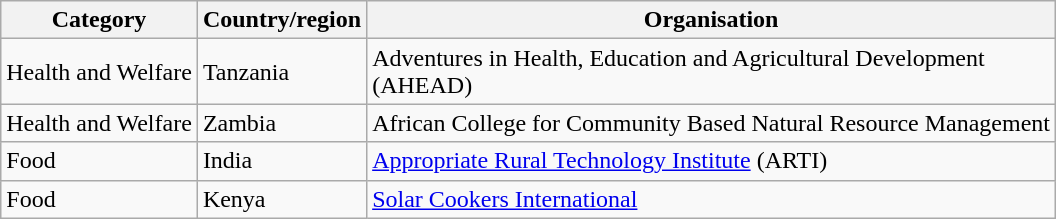<table class="wikitable">
<tr>
<th>Category</th>
<th>Country/region</th>
<th>Organisation</th>
</tr>
<tr>
<td>Health and Welfare</td>
<td>Tanzania</td>
<td>Adventures in Health, Education and Agricultural Development<br>(AHEAD)</td>
</tr>
<tr>
<td>Health and Welfare</td>
<td>Zambia</td>
<td>African College for Community Based Natural Resource Management</td>
</tr>
<tr>
<td>Food</td>
<td>India</td>
<td><a href='#'>Appropriate Rural Technology Institute</a> (ARTI)</td>
</tr>
<tr>
<td>Food</td>
<td>Kenya</td>
<td><a href='#'>Solar Cookers International</a></td>
</tr>
</table>
